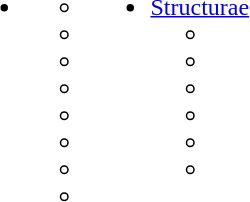<table>
<tr>
<td><br><ul><li><ul><li></li><li></li><li></li><li></li><li></li><li></li><li></li><li></li></ul></li></ul></td>
<td valign=top><br><ul><li><a href='#'>Structurae</a><ul><li></li><li></li><li></li><li></li><li></li><li></li></ul></li></ul></td>
</tr>
</table>
